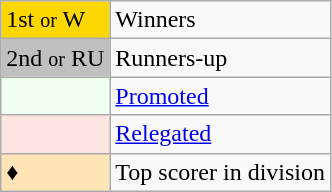<table class="wikitable" "text-align:center">
<tr>
<td bgcolor=gold>1st <small>or</small> W</td>
<td>Winners</td>
</tr>
<tr>
<td bgcolor=silver>2nd <small>or</small> RU</td>
<td>Runners-up</td>
</tr>
<tr>
<td bgcolor=#F0FFF0></td>
<td><a href='#'>Promoted</a></td>
</tr>
<tr>
<td bgcolor=#FFE4E1></td>
<td><a href='#'>Relegated</a></td>
</tr>
<tr>
<td bgcolor=#FFE4B5>♦</td>
<td>Top scorer in division</td>
</tr>
</table>
